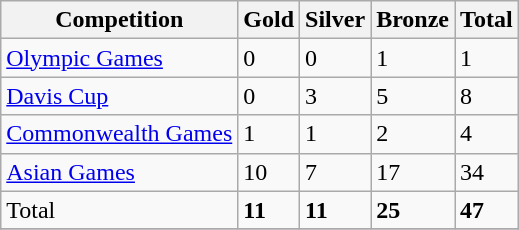<table class="wikitable sortable">
<tr>
<th>Competition</th>
<th>Gold</th>
<th>Silver</th>
<th>Bronze</th>
<th>Total</th>
</tr>
<tr>
<td><a href='#'>Olympic Games</a></td>
<td>0</td>
<td>0</td>
<td>1</td>
<td>1</td>
</tr>
<tr>
<td><a href='#'>Davis Cup</a></td>
<td>0</td>
<td>3</td>
<td>5</td>
<td>8</td>
</tr>
<tr>
<td><a href='#'>Commonwealth Games</a></td>
<td>1</td>
<td>1</td>
<td>2</td>
<td>4</td>
</tr>
<tr>
<td><a href='#'>Asian Games</a></td>
<td>10</td>
<td>7</td>
<td>17</td>
<td>34</td>
</tr>
<tr>
<td>Total</td>
<td><strong>11</strong></td>
<td><strong>11</strong></td>
<td><strong>25</strong></td>
<td><strong>47</strong></td>
</tr>
<tr>
</tr>
</table>
